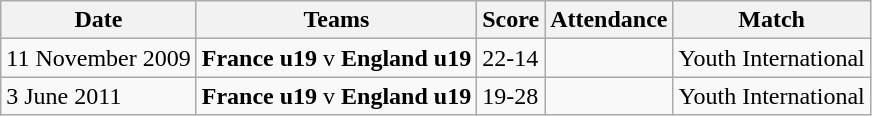<table class="wikitable">
<tr>
<th>Date</th>
<th>Teams</th>
<th>Score</th>
<th>Attendance</th>
<th>Match</th>
</tr>
<tr>
<td>11 November 2009</td>
<td><strong>France u19</strong> v <strong>England u19</strong></td>
<td>22-14</td>
<td></td>
<td>Youth International</td>
</tr>
<tr>
<td>3 June 2011</td>
<td><strong>France u19</strong> v <strong>England u19</strong></td>
<td>19-28</td>
<td></td>
<td>Youth International</td>
</tr>
</table>
